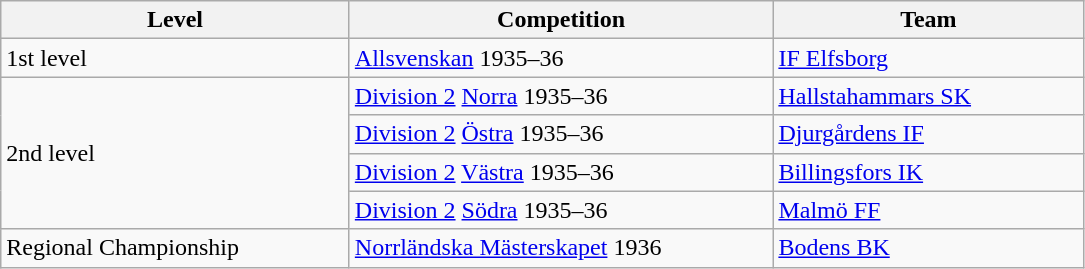<table class="wikitable" style="text-align: left;">
<tr>
<th style="width: 225px;">Level</th>
<th style="width: 275px;">Competition</th>
<th style="width: 200px;">Team</th>
</tr>
<tr>
<td>1st level</td>
<td><a href='#'>Allsvenskan</a> 1935–36</td>
<td><a href='#'>IF Elfsborg</a></td>
</tr>
<tr>
<td rowspan=4>2nd level</td>
<td><a href='#'>Division 2</a> <a href='#'>Norra</a> 1935–36</td>
<td><a href='#'>Hallstahammars SK</a></td>
</tr>
<tr>
<td><a href='#'>Division 2</a> <a href='#'>Östra</a> 1935–36</td>
<td><a href='#'>Djurgårdens IF</a></td>
</tr>
<tr>
<td><a href='#'>Division 2</a> <a href='#'>Västra</a> 1935–36</td>
<td><a href='#'>Billingsfors IK</a></td>
</tr>
<tr>
<td><a href='#'>Division 2</a> <a href='#'>Södra</a> 1935–36</td>
<td><a href='#'>Malmö FF</a></td>
</tr>
<tr>
<td>Regional Championship</td>
<td><a href='#'>Norrländska Mästerskapet</a> 1936</td>
<td><a href='#'>Bodens BK</a></td>
</tr>
</table>
